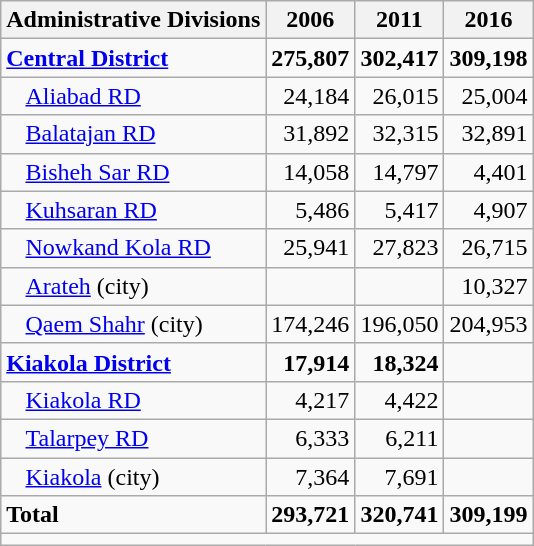<table class="wikitable">
<tr>
<th>Administrative Divisions</th>
<th>2006</th>
<th>2011</th>
<th>2016</th>
</tr>
<tr>
<td><strong><a href='#'>Central District</a></strong></td>
<td style="text-align: right;"><strong>275,807</strong></td>
<td style="text-align: right;"><strong>302,417</strong></td>
<td style="text-align: right;"><strong>309,198</strong></td>
</tr>
<tr>
<td style="padding-left: 1em;"><a href='#'>Aliabad RD</a></td>
<td style="text-align: right;">24,184</td>
<td style="text-align: right;">26,015</td>
<td style="text-align: right;">25,004</td>
</tr>
<tr>
<td style="padding-left: 1em;"><a href='#'>Balatajan RD</a></td>
<td style="text-align: right;">31,892</td>
<td style="text-align: right;">32,315</td>
<td style="text-align: right;">32,891</td>
</tr>
<tr>
<td style="padding-left: 1em;"><a href='#'>Bisheh Sar RD</a></td>
<td style="text-align: right;">14,058</td>
<td style="text-align: right;">14,797</td>
<td style="text-align: right;">4,401</td>
</tr>
<tr>
<td style="padding-left: 1em;"><a href='#'>Kuhsaran RD</a></td>
<td style="text-align: right;">5,486</td>
<td style="text-align: right;">5,417</td>
<td style="text-align: right;">4,907</td>
</tr>
<tr>
<td style="padding-left: 1em;"><a href='#'>Nowkand Kola RD</a></td>
<td style="text-align: right;">25,941</td>
<td style="text-align: right;">27,823</td>
<td style="text-align: right;">26,715</td>
</tr>
<tr>
<td style="padding-left: 1em;"><a href='#'>Arateh</a> (city)</td>
<td style="text-align: right;"></td>
<td style="text-align: right;"></td>
<td style="text-align: right;">10,327</td>
</tr>
<tr>
<td style="padding-left: 1em;"><a href='#'>Qaem Shahr</a> (city)</td>
<td style="text-align: right;">174,246</td>
<td style="text-align: right;">196,050</td>
<td style="text-align: right;">204,953</td>
</tr>
<tr>
<td><strong><a href='#'>Kiakola District</a></strong></td>
<td style="text-align: right;"><strong>17,914</strong></td>
<td style="text-align: right;"><strong>18,324</strong></td>
<td style="text-align: right;"></td>
</tr>
<tr>
<td style="padding-left: 1em;"><a href='#'>Kiakola RD</a></td>
<td style="text-align: right;">4,217</td>
<td style="text-align: right;">4,422</td>
<td style="text-align: right;"></td>
</tr>
<tr>
<td style="padding-left: 1em;"><a href='#'>Talarpey RD</a></td>
<td style="text-align: right;">6,333</td>
<td style="text-align: right;">6,211</td>
<td style="text-align: right;"></td>
</tr>
<tr>
<td style="padding-left: 1em;"><a href='#'>Kiakola</a> (city)</td>
<td style="text-align: right;">7,364</td>
<td style="text-align: right;">7,691</td>
<td style="text-align: right;"></td>
</tr>
<tr>
<td><strong>Total</strong></td>
<td style="text-align: right;"><strong>293,721</strong></td>
<td style="text-align: right;"><strong>320,741</strong></td>
<td style="text-align: right;"><strong>309,199</strong></td>
</tr>
<tr>
<td colspan=4></td>
</tr>
</table>
